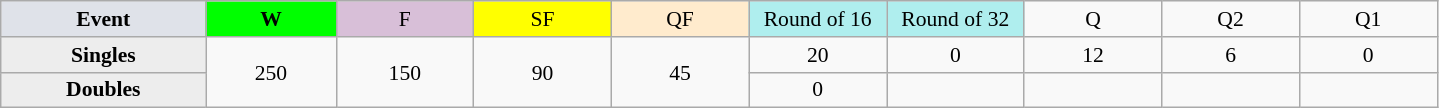<table class=wikitable style=font-size:90%;text-align:center>
<tr>
<td style="width:130px; background:#dfe2e9;"><strong>Event</strong></td>
<td style="width:80px; background:lime;"><strong>W</strong></td>
<td style="width:85px; background:thistle;">F</td>
<td style="width:85px; background:#ff0;">SF</td>
<td style="width:85px; background:#ffebcd;">QF</td>
<td style="width:85px; background:#afeeee;">Round of 16</td>
<td style="width:85px; background:#afeeee;">Round of 32</td>
<td width=85>Q</td>
<td width=85>Q2</td>
<td width=85>Q1</td>
</tr>
<tr>
<th style="background:#ededed;">Singles</th>
<td rowspan=2>250</td>
<td rowspan=2>150</td>
<td rowspan=2>90</td>
<td rowspan=2>45</td>
<td>20</td>
<td>0</td>
<td>12</td>
<td>6</td>
<td>0</td>
</tr>
<tr>
<th style="background:#ededed;">Doubles</th>
<td>0</td>
<td></td>
<td></td>
<td></td>
<td></td>
</tr>
</table>
